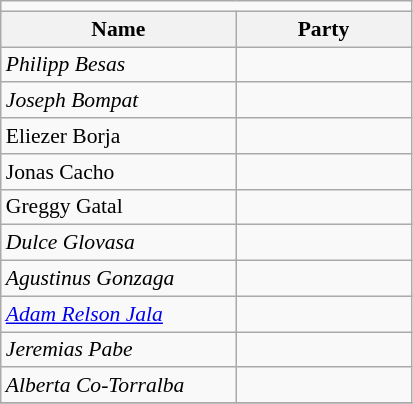<table class=wikitable style="font-size:90%">
<tr>
<td colspan=4 bgcolor=></td>
</tr>
<tr>
<th width=150px>Name</th>
<th colspan=2 width=110px>Party</th>
</tr>
<tr>
<td><em>Philipp Besas</em></td>
<td></td>
</tr>
<tr>
<td><em>Joseph Bompat</em></td>
<td></td>
</tr>
<tr>
<td>Eliezer Borja</td>
<td></td>
</tr>
<tr>
<td>Jonas Cacho</td>
<td></td>
</tr>
<tr>
<td>Greggy Gatal</td>
<td></td>
</tr>
<tr>
<td><em>Dulce Glovasa</em></td>
<td></td>
</tr>
<tr>
<td><em>Agustinus Gonzaga</em></td>
<td></td>
</tr>
<tr>
<td><em><a href='#'>Adam Relson Jala</a></em></td>
<td></td>
</tr>
<tr>
<td><em>Jeremias Pabe</em></td>
<td></td>
</tr>
<tr>
<td><em>Alberta Co-Torralba</em></td>
<td></td>
</tr>
<tr>
</tr>
</table>
